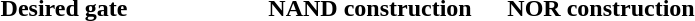<table style="margin:auto; text-align:center;">
<tr>
<th width="250">Desired gate</th>
<th width=150>NAND construction</th>
<th width=150>NOR construction</th>
</tr>
<tr>
<td></td>
<td></td>
<td></td>
</tr>
</table>
